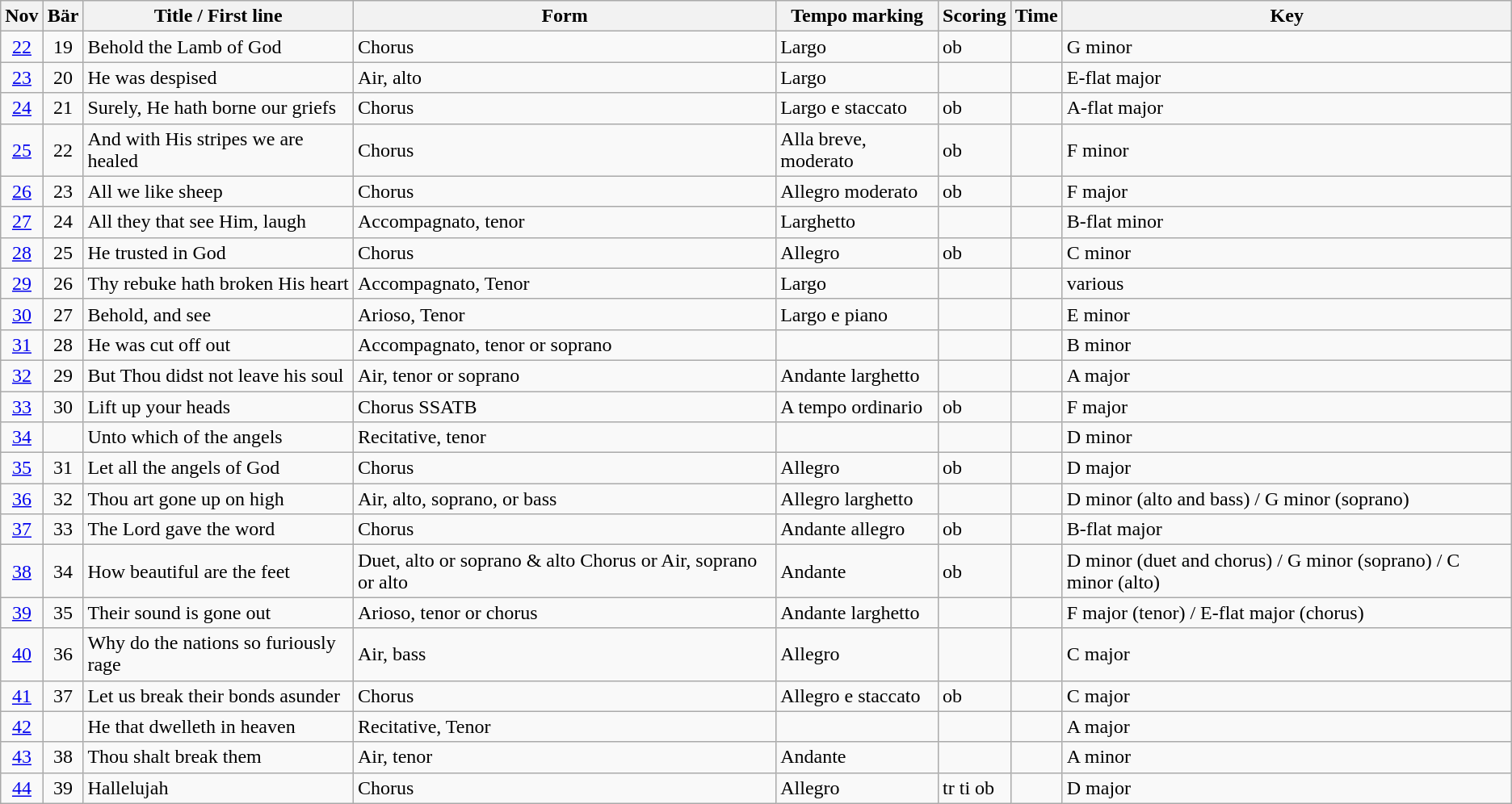<table class="wikitable">
<tr>
<th scope="col">Nov</th>
<th scope="col">Bär</th>
<th scope="col">Title / First line</th>
<th scope="col">Form</th>
<th scope="col">Tempo marking</th>
<th scope="col">Scoring</th>
<th scope="col">Time</th>
<th scope="col">Key</th>
</tr>
<tr>
<td style="text-align: center;"><a href='#'>22</a></td>
<td style="text-align: center;">19</td>
<td>Behold the Lamb of God</td>
<td>Chorus</td>
<td>Largo</td>
<td>ob</td>
<td></td>
<td>G minor</td>
</tr>
<tr>
<td style="text-align: center;"><a href='#'>23</a></td>
<td style="text-align: center;">20</td>
<td>He was despised</td>
<td>Air, alto</td>
<td>Largo</td>
<td></td>
<td></td>
<td>E-flat major</td>
</tr>
<tr>
<td style="text-align: center;"><a href='#'>24</a></td>
<td style="text-align: center;">21</td>
<td>Surely, He hath borne our griefs</td>
<td>Chorus</td>
<td>Largo e staccato</td>
<td>ob</td>
<td></td>
<td>A-flat major</td>
</tr>
<tr>
<td style="text-align: center;"><a href='#'>25</a></td>
<td style="text-align: center;">22</td>
<td>And with His stripes we are healed</td>
<td>Chorus</td>
<td>Alla breve, moderato</td>
<td>ob</td>
<td></td>
<td>F minor</td>
</tr>
<tr>
<td style="text-align: center;"><a href='#'>26</a></td>
<td style="text-align: center;">23</td>
<td>All we like sheep</td>
<td>Chorus</td>
<td>Allegro moderato</td>
<td>ob</td>
<td></td>
<td>F major</td>
</tr>
<tr>
<td style="text-align: center;"><a href='#'>27</a></td>
<td style="text-align: center;">24</td>
<td>All they that see Him, laugh</td>
<td>Accompagnato, tenor</td>
<td>Larghetto</td>
<td></td>
<td></td>
<td>B-flat minor</td>
</tr>
<tr>
<td style="text-align: center;"><a href='#'>28</a></td>
<td style="text-align: center;">25</td>
<td>He trusted in God</td>
<td>Chorus</td>
<td>Allegro</td>
<td>ob</td>
<td></td>
<td>C minor</td>
</tr>
<tr>
<td style="text-align: center;"><a href='#'>29</a></td>
<td style="text-align: center;">26</td>
<td>Thy rebuke hath broken His heart</td>
<td>Accompagnato, Tenor</td>
<td>Largo</td>
<td></td>
<td></td>
<td>various</td>
</tr>
<tr>
<td style="text-align: center;"><a href='#'>30</a></td>
<td style="text-align: center;">27</td>
<td>Behold, and see</td>
<td>Arioso, Tenor</td>
<td>Largo e piano</td>
<td></td>
<td></td>
<td>E minor</td>
</tr>
<tr>
<td style="text-align: center;"><a href='#'>31</a></td>
<td style="text-align: center;">28</td>
<td>He was cut off out</td>
<td>Accompagnato, tenor or soprano</td>
<td></td>
<td></td>
<td></td>
<td>B minor</td>
</tr>
<tr>
<td style="text-align: center;"><a href='#'>32</a></td>
<td style="text-align: center;">29</td>
<td>But Thou didst not leave his soul</td>
<td>Air, tenor or soprano</td>
<td>Andante larghetto</td>
<td></td>
<td></td>
<td>A major</td>
</tr>
<tr>
<td style="text-align: center;"><a href='#'>33</a></td>
<td style="text-align: center;">30</td>
<td>Lift up your heads</td>
<td>Chorus SSATB</td>
<td>A tempo ordinario</td>
<td>ob</td>
<td></td>
<td>F major</td>
</tr>
<tr>
<td style="text-align: center;"><a href='#'>34</a></td>
<td></td>
<td>Unto which of the angels</td>
<td>Recitative, tenor</td>
<td></td>
<td></td>
<td></td>
<td>D minor</td>
</tr>
<tr>
<td style="text-align: center;"><a href='#'>35</a></td>
<td style="text-align: center;">31</td>
<td>Let all the angels of God</td>
<td>Chorus</td>
<td>Allegro</td>
<td>ob</td>
<td></td>
<td>D major</td>
</tr>
<tr>
<td style="text-align: center;"><a href='#'>36</a></td>
<td style="text-align: center;">32</td>
<td>Thou art gone up on high</td>
<td>Air, alto, soprano, or bass</td>
<td>Allegro larghetto</td>
<td></td>
<td></td>
<td>D minor (alto and bass) / G minor (soprano)</td>
</tr>
<tr>
<td style="text-align: center;"><a href='#'>37</a></td>
<td style="text-align: center;">33</td>
<td>The Lord gave the word</td>
<td>Chorus</td>
<td>Andante allegro</td>
<td>ob</td>
<td></td>
<td>B-flat major</td>
</tr>
<tr>
<td style="text-align: center;"><a href='#'>38</a></td>
<td style="text-align: center;">34</td>
<td>How beautiful are the feet</td>
<td>Duet, alto or soprano & alto Chorus or Air, soprano or alto</td>
<td>Andante</td>
<td>ob</td>
<td></td>
<td>D minor (duet and chorus) / G minor (soprano) / C minor (alto)</td>
</tr>
<tr>
<td style="text-align: center;"><a href='#'>39</a></td>
<td style="text-align: center;">35</td>
<td>Their sound is gone out</td>
<td>Arioso, tenor or chorus</td>
<td>Andante larghetto</td>
<td></td>
<td></td>
<td>F major (tenor) / E-flat major (chorus)</td>
</tr>
<tr>
<td style="text-align: center;"><a href='#'>40</a></td>
<td style="text-align: center;">36</td>
<td>Why do the nations so furiously rage</td>
<td>Air, bass</td>
<td>Allegro</td>
<td></td>
<td></td>
<td>C major</td>
</tr>
<tr>
<td style="text-align: center;"><a href='#'>41</a></td>
<td style="text-align: center;">37</td>
<td>Let us break their bonds asunder</td>
<td>Chorus</td>
<td>Allegro e staccato</td>
<td>ob</td>
<td></td>
<td>C major</td>
</tr>
<tr>
<td style="text-align: center;"><a href='#'>42</a></td>
<td></td>
<td>He that dwelleth in heaven</td>
<td>Recitative, Tenor</td>
<td></td>
<td></td>
<td></td>
<td>A major</td>
</tr>
<tr>
<td style="text-align: center;"><a href='#'>43</a></td>
<td style="text-align: center;">38</td>
<td>Thou shalt break them</td>
<td>Air, tenor</td>
<td>Andante</td>
<td></td>
<td></td>
<td>A minor</td>
</tr>
<tr>
<td style="text-align: center;"><a href='#'>44</a></td>
<td style="text-align: center;">39</td>
<td>Hallelujah</td>
<td>Chorus</td>
<td>Allegro</td>
<td>tr ti ob</td>
<td></td>
<td>D major</td>
</tr>
</table>
